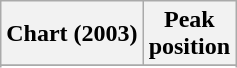<table class="wikitable plainrowheaders">
<tr>
<th>Chart (2003)</th>
<th>Peak<br>position</th>
</tr>
<tr>
</tr>
<tr>
</tr>
</table>
